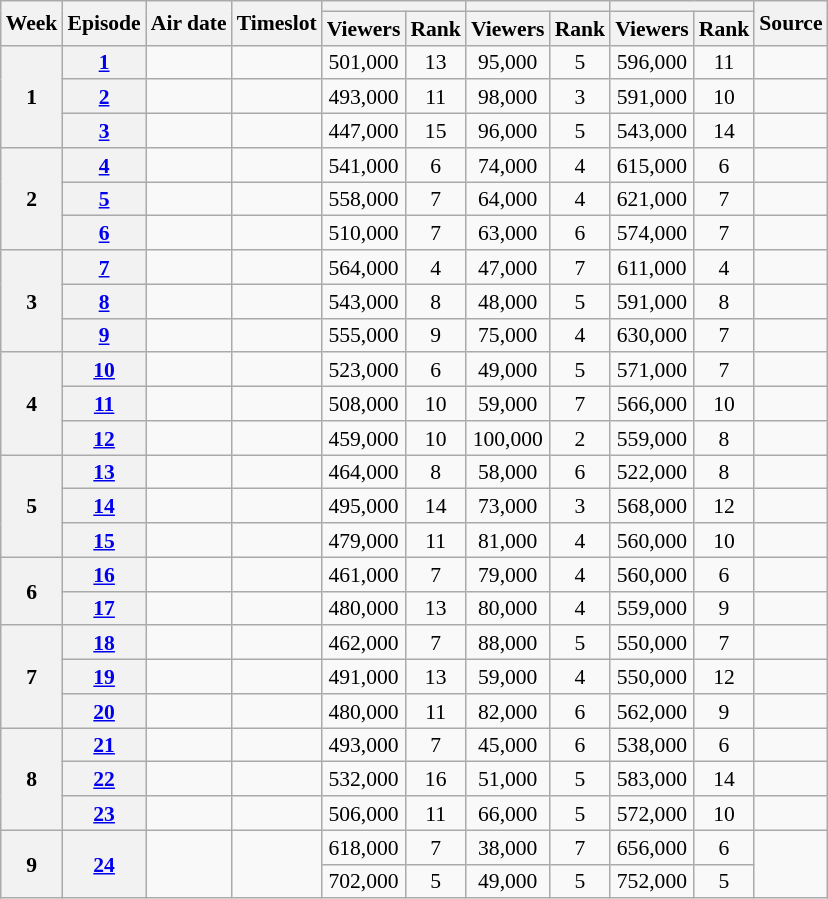<table class="wikitable nowrap" style="text-align:center; font-size:90%; line-height:16px;">
<tr>
<th rowspan="2">Week</th>
<th rowspan="2">Episode</th>
<th rowspan="2" class="unsortable">Air date</th>
<th rowspan="2" class="unsortable">Timeslot</th>
<th colspan="2"></th>
<th colspan="2"></th>
<th colspan="2"></th>
<th rowspan="2">Source</th>
</tr>
<tr>
<th>Viewers</th>
<th>Rank</th>
<th>Viewers</th>
<th>Rank</th>
<th>Viewers</th>
<th>Rank</th>
</tr>
<tr>
<th rowspan="3">1</th>
<th><a href='#'>1</a></th>
<td style="text-align:left"></td>
<td style="text-align:left"></td>
<td>501,000</td>
<td>13</td>
<td>95,000</td>
<td>5</td>
<td>596,000</td>
<td>11</td>
<td></td>
</tr>
<tr>
<th><a href='#'>2</a></th>
<td style="text-align:left"></td>
<td style="text-align:left"></td>
<td>493,000</td>
<td>11</td>
<td>98,000</td>
<td>3</td>
<td>591,000</td>
<td>10</td>
<td></td>
</tr>
<tr>
<th><a href='#'>3</a></th>
<td style="text-align:left"></td>
<td style="text-align:left"></td>
<td>447,000</td>
<td>15</td>
<td>96,000</td>
<td>5</td>
<td>543,000</td>
<td>14</td>
<td></td>
</tr>
<tr>
<th rowspan="3">2</th>
<th><a href='#'>4</a></th>
<td style="text-align:left"></td>
<td style="text-align:left"></td>
<td>541,000</td>
<td>6</td>
<td>74,000</td>
<td>4</td>
<td>615,000</td>
<td>6</td>
<td></td>
</tr>
<tr>
<th><a href='#'>5</a></th>
<td style="text-align:left"></td>
<td style="text-align:left"></td>
<td>558,000</td>
<td>7</td>
<td>64,000</td>
<td>4</td>
<td>621,000</td>
<td>7</td>
<td></td>
</tr>
<tr>
<th><a href='#'>6</a></th>
<td style="text-align:left"></td>
<td style="text-align:left"></td>
<td>510,000</td>
<td>7</td>
<td>63,000</td>
<td>6</td>
<td>574,000</td>
<td>7</td>
<td></td>
</tr>
<tr>
<th rowspan="3">3</th>
<th><a href='#'>7</a></th>
<td style="text-align:left"></td>
<td style="text-align:left"></td>
<td>564,000</td>
<td>4</td>
<td>47,000</td>
<td>7</td>
<td>611,000</td>
<td>4</td>
<td></td>
</tr>
<tr>
<th><a href='#'>8</a></th>
<td style="text-align:left"></td>
<td style="text-align:left"></td>
<td>543,000</td>
<td>8</td>
<td>48,000</td>
<td>5</td>
<td>591,000</td>
<td>8</td>
<td></td>
</tr>
<tr>
<th><a href='#'>9</a></th>
<td style="text-align:left"></td>
<td style="text-align:left"></td>
<td>555,000</td>
<td>9</td>
<td>75,000</td>
<td>4</td>
<td>630,000</td>
<td>7</td>
<td></td>
</tr>
<tr>
<th rowspan="3">4</th>
<th><a href='#'>10</a></th>
<td style="text-align:left"></td>
<td style="text-align:left"></td>
<td>523,000</td>
<td>6</td>
<td>49,000</td>
<td>5</td>
<td>571,000</td>
<td>7</td>
<td></td>
</tr>
<tr>
<th><a href='#'>11</a></th>
<td style="text-align:left"></td>
<td style="text-align:left"></td>
<td>508,000</td>
<td>10</td>
<td>59,000</td>
<td>7</td>
<td>566,000</td>
<td>10</td>
<td></td>
</tr>
<tr>
<th><a href='#'>12</a></th>
<td style="text-align:left"></td>
<td style="text-align:left"></td>
<td>459,000</td>
<td>10</td>
<td>100,000</td>
<td>2</td>
<td>559,000</td>
<td>8</td>
<td></td>
</tr>
<tr>
<th rowspan="3">5</th>
<th><a href='#'>13</a></th>
<td style="text-align:left"></td>
<td style="text-align:left"></td>
<td>464,000</td>
<td>8</td>
<td>58,000</td>
<td>6</td>
<td>522,000</td>
<td>8</td>
<td></td>
</tr>
<tr>
<th><a href='#'>14</a></th>
<td style="text-align:left"></td>
<td style="text-align:left"></td>
<td>495,000</td>
<td>14</td>
<td>73,000</td>
<td>3</td>
<td>568,000</td>
<td>12</td>
<td></td>
</tr>
<tr>
<th><a href='#'>15</a></th>
<td style="text-align:left"></td>
<td style="text-align:left"></td>
<td>479,000</td>
<td>11</td>
<td>81,000</td>
<td>4</td>
<td>560,000</td>
<td>10</td>
<td></td>
</tr>
<tr>
<th rowspan="2">6</th>
<th><a href='#'>16</a></th>
<td style="text-align:left"></td>
<td style="text-align:left"></td>
<td>461,000</td>
<td>7</td>
<td>79,000</td>
<td>4</td>
<td>560,000</td>
<td>6</td>
<td></td>
</tr>
<tr>
<th><a href='#'>17</a></th>
<td style="text-align:left"></td>
<td style="text-align:left"></td>
<td>480,000</td>
<td>13</td>
<td>80,000</td>
<td>4</td>
<td>559,000</td>
<td>9</td>
<td></td>
</tr>
<tr>
<th rowspan="3">7</th>
<th><a href='#'>18</a></th>
<td style="text-align:left"></td>
<td style="text-align:left"></td>
<td>462,000</td>
<td>7</td>
<td>88,000</td>
<td>5</td>
<td>550,000</td>
<td>7</td>
<td></td>
</tr>
<tr>
<th><a href='#'>19</a></th>
<td style="text-align:left"></td>
<td style="text-align:left"></td>
<td>491,000</td>
<td>13</td>
<td>59,000</td>
<td>4</td>
<td>550,000</td>
<td>12</td>
<td></td>
</tr>
<tr>
<th><a href='#'>20</a></th>
<td style="text-align:left"></td>
<td style="text-align:left"></td>
<td>480,000</td>
<td>11</td>
<td>82,000</td>
<td>6</td>
<td>562,000</td>
<td>9</td>
<td></td>
</tr>
<tr>
<th rowspan="3">8</th>
<th><a href='#'>21</a></th>
<td style="text-align:left"></td>
<td style="text-align:left"></td>
<td>493,000</td>
<td>7</td>
<td>45,000</td>
<td>6</td>
<td>538,000</td>
<td>6</td>
<td></td>
</tr>
<tr>
<th><a href='#'>22</a></th>
<td style="text-align:left"></td>
<td style="text-align:left"></td>
<td>532,000</td>
<td>16</td>
<td>51,000</td>
<td>5</td>
<td>583,000</td>
<td>14</td>
<td></td>
</tr>
<tr>
<th><a href='#'>23</a></th>
<td style="text-align:left"></td>
<td style="text-align:left"></td>
<td>506,000</td>
<td>11</td>
<td>66,000</td>
<td>5</td>
<td>572,000</td>
<td>10</td>
<td></td>
</tr>
<tr>
<th rowspan="2">9</th>
<th rowspan=2><a href='#'>24</a></th>
<td rowspan="2"style="text-align:left"></td>
<td rowspan="2"style="text-align:left"></td>
<td>618,000</td>
<td>7</td>
<td>38,000</td>
<td>7</td>
<td>656,000</td>
<td>6</td>
<td rowspan=2></td>
</tr>
<tr>
<td>702,000</td>
<td>5</td>
<td>49,000</td>
<td>5</td>
<td>752,000</td>
<td>5</td>
</tr>
</table>
